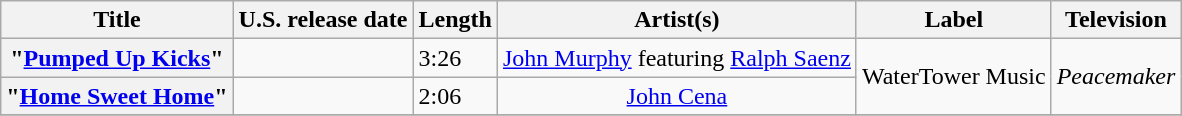<table class="wikitable plainrowheaders">
<tr>
<th scope="col">Title</th>
<th scope="col">U.S. release date</th>
<th scope="col">Length</th>
<th scope="col">Artist(s)</th>
<th scope="col">Label</th>
<th scope="col">Television</th>
</tr>
<tr>
<th scope="row">"<a href='#'>Pumped Up Kicks</a>"</th>
<td></td>
<td>3:26</td>
<td style="text-align: center;"><a href='#'>John Murphy</a> featuring <a href='#'>Ralph Saenz</a></td>
<td rowspan="2" style="text-align: center;">WaterTower Music</td>
<td rowspan="2" style="text-align: center;"><em>Peacemaker</em></td>
</tr>
<tr>
<th scope="row">"<a href='#'>Home Sweet Home</a>" </th>
<td></td>
<td>2:06</td>
<td style="text-align: center;"><a href='#'>John Cena</a></td>
</tr>
<tr>
</tr>
</table>
